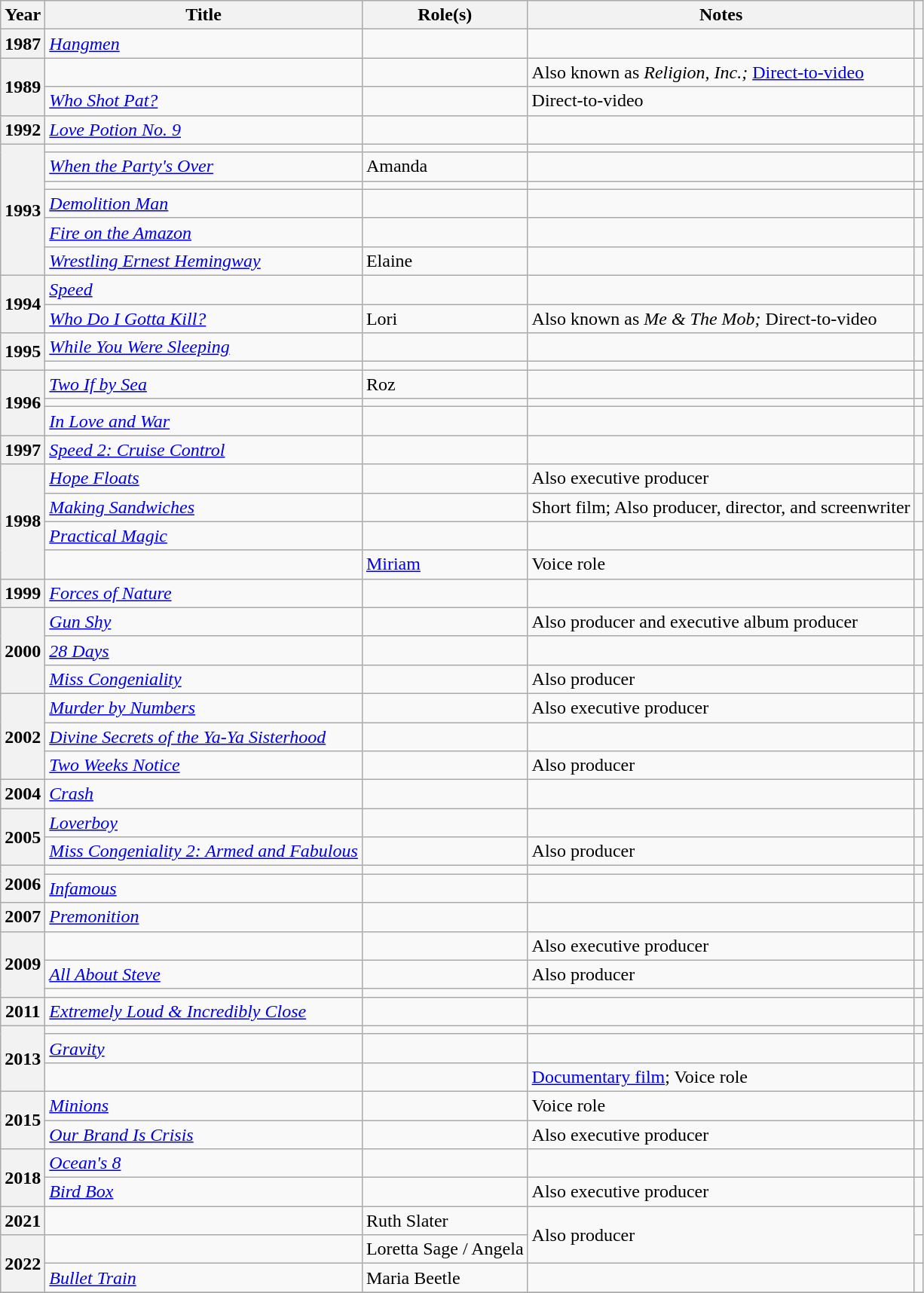<table class="wikitable plainrowheaders sortable">
<tr>
<th scope="col">Year</th>
<th scope="col">Title</th>
<th scope="col">Role(s)</th>
<th scope="col" class="unsortable">Notes</th>
<th scope="col" class="unsortable"></th>
</tr>
<tr>
<th scope=row>1987</th>
<td><em><a href='#'>Hangmen</a></em></td>
<td></td>
<td></td>
<td style="text-align:center;"></td>
</tr>
<tr>
<th rowspan="2" scope="row">1989</th>
<td><em></em></td>
<td></td>
<td>Also known as <em>Religion, Inc.;</em> <a href='#'>Direct-to-video</a></td>
<td style="text-align:center;"></td>
</tr>
<tr>
<td><em><a href='#'>Who Shot Pat?</a></em></td>
<td></td>
<td>Direct-to-video</td>
<td style="text-align:center;"></td>
</tr>
<tr>
<th scope=row>1992</th>
<td><em><a href='#'>Love Potion No. 9</a></em></td>
<td></td>
<td></td>
<td style="text-align:center;"></td>
</tr>
<tr>
<th rowspan="6" scope="row">1993</th>
<td><em></em></td>
<td></td>
<td></td>
<td style="text-align:center;"></td>
</tr>
<tr>
<td><em><a href='#'>When the Party's Over</a></em></td>
<td>Amanda</td>
<td></td>
<td style="text-align:center;"></td>
</tr>
<tr>
<td><em></em></td>
<td></td>
<td></td>
<td style="text-align:center;"></td>
</tr>
<tr>
<td><em><a href='#'>Demolition Man</a></em></td>
<td></td>
<td></td>
<td style="text-align:center;"></td>
</tr>
<tr>
<td><em><a href='#'>Fire on the Amazon</a></em></td>
<td></td>
<td></td>
<td style="text-align:center;"></td>
</tr>
<tr>
<td><em><a href='#'>Wrestling Ernest Hemingway</a></em></td>
<td>Elaine</td>
<td></td>
<td style="text-align:center;"></td>
</tr>
<tr>
<th rowspan="2" scope="row">1994</th>
<td><em><a href='#'>Speed</a></em></td>
<td></td>
<td></td>
<td style="text-align:center;"></td>
</tr>
<tr>
<td><em><a href='#'>Who Do I Gotta Kill?</a></em></td>
<td>Lori</td>
<td>Also known as <em>Me & The Mob;</em> Direct-to-video</td>
<td style="text-align:center;"></td>
</tr>
<tr>
<th rowspan="2" scope="row">1995</th>
<td><em><a href='#'>While You Were Sleeping</a></em></td>
<td></td>
<td></td>
<td style="text-align:center;"></td>
</tr>
<tr>
<td><em></em></td>
<td></td>
<td></td>
<td style="text-align:center;"></td>
</tr>
<tr>
<th rowspan="3" scope="row">1996</th>
<td><em><a href='#'>Two If by Sea</a></em></td>
<td>Roz</td>
<td></td>
<td style="text-align:center;"></td>
</tr>
<tr>
<td><em></em></td>
<td></td>
<td></td>
<td style="text-align:center;"></td>
</tr>
<tr>
<td><em><a href='#'>In Love and War</a></em></td>
<td></td>
<td></td>
<td style="text-align:center;"></td>
</tr>
<tr>
<th scope=row>1997</th>
<td><em><a href='#'>Speed 2: Cruise Control</a></em></td>
<td></td>
<td></td>
<td style="text-align:center;"></td>
</tr>
<tr>
<th rowspan="4" scope="row">1998</th>
<td><em><a href='#'>Hope Floats</a></em></td>
<td></td>
<td>Also executive producer</td>
<td style="text-align:center;"></td>
</tr>
<tr>
<td><em><a href='#'>Making Sandwiches</a></em></td>
<td></td>
<td>Short film; Also producer, director, and screenwriter</td>
<td style="text-align:center;"></td>
</tr>
<tr>
<td><em><a href='#'>Practical Magic</a></em></td>
<td></td>
<td></td>
<td style="text-align:center;"></td>
</tr>
<tr>
<td><em></em></td>
<td><a href='#'>Miriam</a></td>
<td>Voice role</td>
<td style="text-align:center;"></td>
</tr>
<tr>
<th scope=row>1999</th>
<td><em><a href='#'>Forces of Nature</a></em></td>
<td></td>
<td></td>
<td style="text-align:center;"></td>
</tr>
<tr>
<th rowspan="3" scope="row">2000</th>
<td><em><a href='#'>Gun Shy</a></em></td>
<td></td>
<td>Also producer and executive album producer</td>
<td style="text-align:center;"></td>
</tr>
<tr>
<td><em><a href='#'>28 Days</a></em></td>
<td></td>
<td></td>
<td style="text-align:center;"></td>
</tr>
<tr>
<td><em><a href='#'>Miss Congeniality</a></em></td>
<td></td>
<td>Also producer</td>
<td style="text-align:center;"></td>
</tr>
<tr>
<th rowspan="3" scope="row">2002</th>
<td><em><a href='#'>Murder by Numbers</a></em></td>
<td></td>
<td>Also executive producer</td>
<td style="text-align:center;"></td>
</tr>
<tr>
<td><em><a href='#'>Divine Secrets of the Ya-Ya Sisterhood</a></em></td>
<td></td>
<td></td>
<td style="text-align:center;"></td>
</tr>
<tr>
<td><em><a href='#'>Two Weeks Notice</a></em></td>
<td></td>
<td>Also producer</td>
<td style="text-align:center;"></td>
</tr>
<tr>
<th scope=row>2004</th>
<td><em><a href='#'>Crash</a></em></td>
<td></td>
<td></td>
<td style="text-align:center;"></td>
</tr>
<tr>
<th rowspan="2" scope="row">2005</th>
<td><em><a href='#'>Loverboy</a></em></td>
<td></td>
<td></td>
<td style="text-align:center;"></td>
</tr>
<tr>
<td><em><a href='#'>Miss Congeniality 2: Armed and Fabulous</a></em></td>
<td></td>
<td>Also producer</td>
<td style="text-align:center;"></td>
</tr>
<tr>
<th rowspan="2" scope="row">2006</th>
<td><em></em></td>
<td></td>
<td></td>
<td style="text-align:center;"></td>
</tr>
<tr>
<td><em><a href='#'>Infamous</a></em></td>
<td></td>
<td></td>
<td style="text-align:center;"></td>
</tr>
<tr>
<th scope=row>2007</th>
<td><em><a href='#'>Premonition</a></em></td>
<td></td>
<td></td>
<td style="text-align:center;"></td>
</tr>
<tr>
<th rowspan="3" scope="row">2009</th>
<td><em></em></td>
<td></td>
<td>Also executive producer</td>
<td style="text-align:center;"></td>
</tr>
<tr>
<td><em><a href='#'>All About Steve</a></em></td>
<td></td>
<td>Also producer</td>
<td style="text-align:center;"></td>
</tr>
<tr>
<td><em></em></td>
<td></td>
<td></td>
<td style="text-align:center;"></td>
</tr>
<tr>
<th scope=row>2011</th>
<td><em><a href='#'>Extremely Loud & Incredibly Close</a></em></td>
<td></td>
<td></td>
<td style="text-align:center;"></td>
</tr>
<tr>
<th rowspan="3" scope="row">2013</th>
<td><em></em></td>
<td></td>
<td></td>
<td style="text-align:center;"></td>
</tr>
<tr>
<td><em><a href='#'>Gravity</a></em></td>
<td></td>
<td></td>
<td style="text-align:center;"></td>
</tr>
<tr>
<td><em></em></td>
<td></td>
<td><a href='#'>Documentary film</a>; Voice role</td>
<td style="text-align:center;"></td>
</tr>
<tr>
<th rowspan="2" scope="row">2015</th>
<td><em><a href='#'>Minions</a></em></td>
<td></td>
<td>Voice role</td>
<td style="text-align:center;"></td>
</tr>
<tr>
<td><em><a href='#'>Our Brand Is Crisis</a></em></td>
<td></td>
<td>Also executive producer</td>
<td style="text-align:center;"></td>
</tr>
<tr>
<th rowspan="2" scope="row">2018</th>
<td><em><a href='#'>Ocean's 8</a></em></td>
<td></td>
<td></td>
<td style="text-align:center;"></td>
</tr>
<tr>
<td><em><a href='#'>Bird Box</a></em></td>
<td></td>
<td>Also executive producer</td>
<td style="text-align:center;"></td>
</tr>
<tr>
<th scope=row>2021</th>
<td><em></em></td>
<td>Ruth Slater</td>
<td rowspan="2">Also producer</td>
<td style="text-align:center;"></td>
</tr>
<tr>
<th rowspan="2" scope="row">2022</th>
<td><em></em></td>
<td>Loretta Sage / Angela</td>
<td style="text-align:center;"></td>
</tr>
<tr>
<td><em><a href='#'>Bullet Train</a></em></td>
<td>Maria Beetle</td>
<td></td>
<td style="text-align:center;"></td>
</tr>
<tr>
</tr>
</table>
